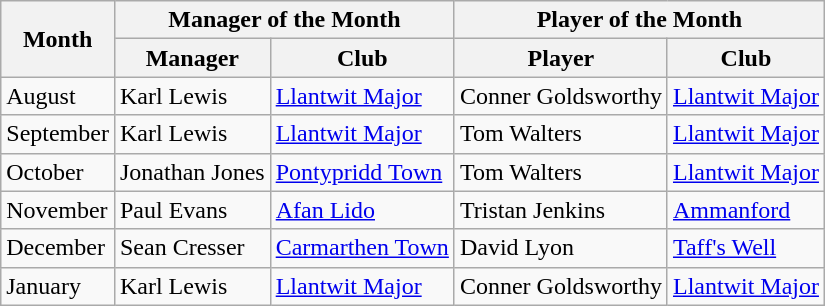<table class="wikitable">
<tr>
<th rowspan="2">Month</th>
<th colspan="2">Manager of the Month</th>
<th colspan="2">Player of the Month</th>
</tr>
<tr>
<th>Manager</th>
<th>Club</th>
<th>Player</th>
<th>Club</th>
</tr>
<tr>
<td>August</td>
<td>Karl Lewis</td>
<td><a href='#'>Llantwit Major</a></td>
<td>Conner Goldsworthy</td>
<td><a href='#'>Llantwit Major</a></td>
</tr>
<tr>
<td>September</td>
<td>Karl Lewis</td>
<td><a href='#'>Llantwit Major</a></td>
<td>Tom Walters</td>
<td><a href='#'>Llantwit Major</a></td>
</tr>
<tr>
<td>October</td>
<td>Jonathan Jones</td>
<td><a href='#'>Pontypridd Town</a></td>
<td>Tom Walters</td>
<td><a href='#'>Llantwit Major</a></td>
</tr>
<tr>
<td>November</td>
<td>Paul Evans</td>
<td><a href='#'>Afan Lido</a></td>
<td>Tristan Jenkins</td>
<td><a href='#'>Ammanford</a></td>
</tr>
<tr>
<td>December</td>
<td>Sean Cresser</td>
<td><a href='#'>Carmarthen Town</a></td>
<td>David Lyon</td>
<td><a href='#'>Taff's Well</a></td>
</tr>
<tr>
<td>January</td>
<td>Karl Lewis</td>
<td><a href='#'>Llantwit Major</a></td>
<td>Conner Goldsworthy</td>
<td><a href='#'>Llantwit Major</a></td>
</tr>
</table>
